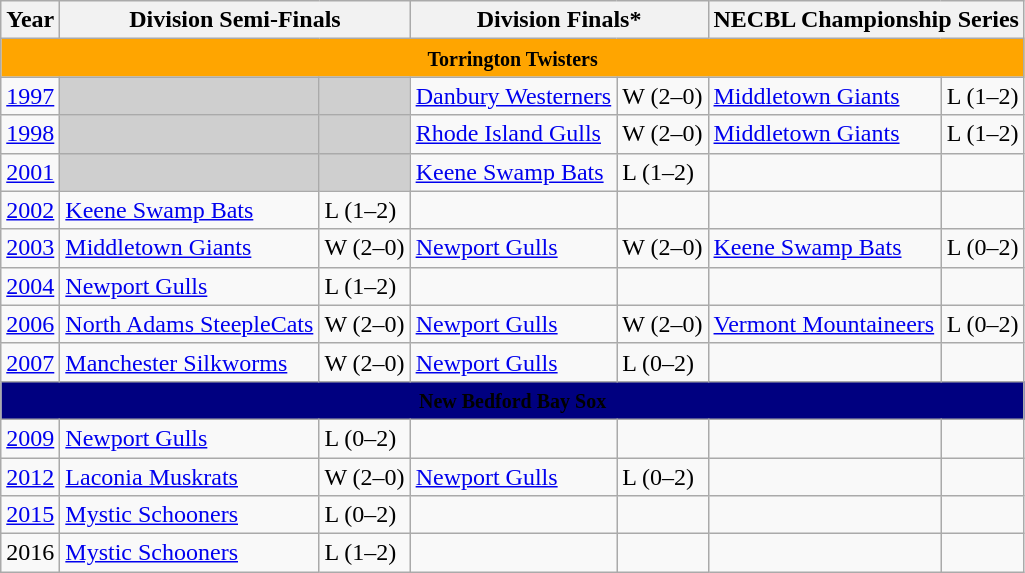<table class="wikitable">
<tr>
<th>Year</th>
<th colspan=2>Division Semi-Finals</th>
<th colspan=2>Division Finals*</th>
<th colspan=2>NECBL Championship Series</th>
</tr>
<tr>
<th style="background-color:orange" colspan="7"><span><small>Torrington Twisters</small></span></th>
</tr>
<tr>
<td><a href='#'>1997</a></td>
<th style="background-color:#cfcfcf;"></th>
<th style="background-color:#cfcfcf;"></th>
<td><a href='#'>Danbury Westerners</a></td>
<td>W (2–0)</td>
<td><a href='#'>Middletown Giants</a></td>
<td>L (1–2)</td>
</tr>
<tr>
<td><a href='#'>1998</a></td>
<th style="background-color:#cfcfcf;"></th>
<th style="background-color:#cfcfcf;"></th>
<td><a href='#'>Rhode Island Gulls</a></td>
<td>W (2–0)</td>
<td><a href='#'>Middletown Giants</a></td>
<td>L (1–2)</td>
</tr>
<tr>
<td><a href='#'>2001</a></td>
<th style="background-color:#cfcfcf;"></th>
<th style="background-color:#cfcfcf;"></th>
<td><a href='#'>Keene Swamp Bats</a></td>
<td>L (1–2)</td>
<td></td>
<td></td>
</tr>
<tr>
<td><a href='#'>2002</a></td>
<td><a href='#'>Keene Swamp Bats</a></td>
<td>L (1–2)</td>
<td></td>
<td></td>
<td></td>
<td></td>
</tr>
<tr>
<td><a href='#'>2003</a></td>
<td><a href='#'>Middletown Giants</a></td>
<td>W (2–0)</td>
<td><a href='#'>Newport Gulls</a></td>
<td>W (2–0)</td>
<td><a href='#'>Keene Swamp Bats</a></td>
<td>L (0–2)</td>
</tr>
<tr>
<td><a href='#'>2004</a></td>
<td><a href='#'>Newport Gulls</a></td>
<td>L (1–2)</td>
<td></td>
<td></td>
<td></td>
<td></td>
</tr>
<tr>
<td><a href='#'>2006</a></td>
<td><a href='#'>North Adams SteepleCats</a></td>
<td>W (2–0)</td>
<td><a href='#'>Newport Gulls</a></td>
<td>W (2–0)</td>
<td><a href='#'>Vermont Mountaineers</a></td>
<td>L (0–2)</td>
</tr>
<tr>
<td><a href='#'>2007</a></td>
<td><a href='#'>Manchester Silkworms</a></td>
<td>W (2–0)</td>
<td><a href='#'>Newport Gulls</a></td>
<td>L (0–2)</td>
<td></td>
<td></td>
</tr>
<tr>
<th style="background-color:navy" colspan="7"><span><small>New Bedford Bay Sox</small></span></th>
</tr>
<tr>
<td><a href='#'>2009</a></td>
<td><a href='#'>Newport Gulls</a></td>
<td>L (0–2)</td>
<td></td>
<td></td>
<td></td>
<td></td>
</tr>
<tr>
<td><a href='#'>2012</a></td>
<td><a href='#'>Laconia Muskrats</a></td>
<td>W (2–0)</td>
<td><a href='#'>Newport Gulls</a></td>
<td>L (0–2)</td>
<td></td>
<td></td>
</tr>
<tr>
<td><a href='#'>2015</a></td>
<td><a href='#'>Mystic Schooners</a></td>
<td>L (0–2)</td>
<td></td>
<td></td>
<td></td>
<td></td>
</tr>
<tr>
<td>2016</td>
<td><a href='#'>Mystic Schooners</a></td>
<td>L (1–2)</td>
<td></td>
<td></td>
<td></td>
<td></td>
</tr>
</table>
